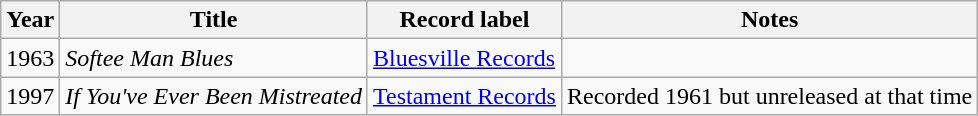<table class="wikitable sortable">
<tr>
<th>Year</th>
<th>Title</th>
<th>Record label</th>
<th>Notes</th>
</tr>
<tr>
<td>1963</td>
<td><em>Softee Man Blues</em></td>
<td style="text-align:left;"><a href='#'>Bluesville Records</a></td>
<td></td>
</tr>
<tr>
<td>1997</td>
<td><em>If You've Ever Been Mistreated</em></td>
<td style="text-align:left;"><a href='#'>Testament Records</a></td>
<td>Recorded 1961 but unreleased at that time</td>
</tr>
</table>
